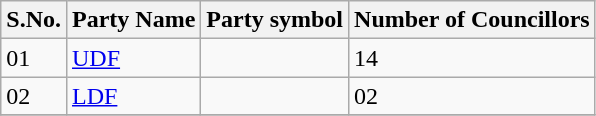<table class="sortable wikitable">
<tr>
<th>S.No.</th>
<th>Party Name</th>
<th>Party symbol</th>
<th>Number of Councillors</th>
</tr>
<tr>
<td>01</td>
<td><a href='#'>UDF</a></td>
<td></td>
<td>14</td>
</tr>
<tr>
<td>02</td>
<td><a href='#'>LDF</a></td>
<td></td>
<td>02</td>
</tr>
<tr>
</tr>
</table>
